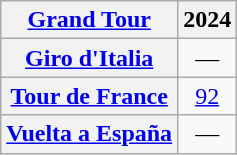<table class="wikitable plainrowheaders">
<tr>
<th scope="col"><a href='#'>Grand Tour</a></th>
<th scope="col">2024</th>
</tr>
<tr style="text-align:center;">
<th scope="row"> <a href='#'>Giro d'Italia</a></th>
<td>—</td>
</tr>
<tr style="text-align:center;">
<th scope="row"> <a href='#'>Tour de France</a></th>
<td><a href='#'>92</a></td>
</tr>
<tr style="text-align:center;">
<th scope="row"> <a href='#'>Vuelta a España</a></th>
<td>—</td>
</tr>
</table>
